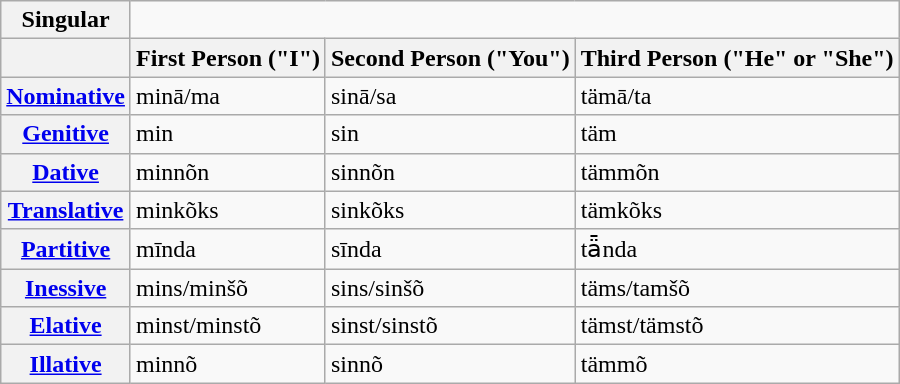<table class=wikitable>
<tr>
<th>Singular</th>
</tr>
<tr>
<th></th>
<th>First Person ("I")</th>
<th>Second Person ("You")</th>
<th>Third Person ("He" or "She")</th>
</tr>
<tr>
<th><a href='#'>Nominative</a></th>
<td>minā/ma</td>
<td>sinā/sa</td>
<td>tämā/ta</td>
</tr>
<tr>
<th><a href='#'>Genitive</a></th>
<td>min</td>
<td>sin</td>
<td>täm</td>
</tr>
<tr>
<th><a href='#'>Dative</a></th>
<td>minnõn</td>
<td>sinnõn</td>
<td>tämmõn</td>
</tr>
<tr>
<th><a href='#'>Translative</a></th>
<td>minkõks</td>
<td>sinkõks</td>
<td>tämkõks</td>
</tr>
<tr>
<th><a href='#'>Partitive</a></th>
<td>mīnda</td>
<td>sīnda</td>
<td>tǟnda</td>
</tr>
<tr>
<th><a href='#'>Inessive</a></th>
<td>mins/minšõ</td>
<td>sins/sinšõ</td>
<td>täms/tamšõ</td>
</tr>
<tr>
<th><a href='#'>Elative</a></th>
<td>minst/minstõ</td>
<td>sinst/sinstõ</td>
<td>tämst/tämstõ</td>
</tr>
<tr>
<th><a href='#'>Illative</a></th>
<td>minnõ</td>
<td>sinnõ</td>
<td>tämmõ</td>
</tr>
</table>
